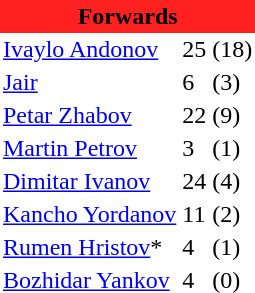<table class="toccolours" border="0" cellpadding="2" cellspacing="0" align="left" style="margin:0.5em;">
<tr>
<th colspan="4" align="center" bgcolor="#FF2020"><span>Forwards</span></th>
</tr>
<tr>
<td> <a href='#'>Ivaylo Andonov</a></td>
<td>25</td>
<td>(18)</td>
</tr>
<tr>
<td> <a href='#'>Jair</a></td>
<td>6</td>
<td>(3)</td>
</tr>
<tr>
<td> <a href='#'>Petar Zhabov</a></td>
<td>22</td>
<td>(9)</td>
</tr>
<tr>
<td> <a href='#'>Martin Petrov</a></td>
<td>3</td>
<td>(1)</td>
</tr>
<tr>
<td> <a href='#'>Dimitar Ivanov</a></td>
<td>24</td>
<td>(4)</td>
</tr>
<tr>
<td> <a href='#'>Kancho Yordanov</a></td>
<td>11</td>
<td>(2)</td>
</tr>
<tr>
<td> <a href='#'>Rumen Hristov</a>*</td>
<td>4</td>
<td>(1)</td>
</tr>
<tr>
<td> <a href='#'>Bozhidar Yankov</a></td>
<td>4</td>
<td>(0)</td>
</tr>
<tr>
</tr>
</table>
